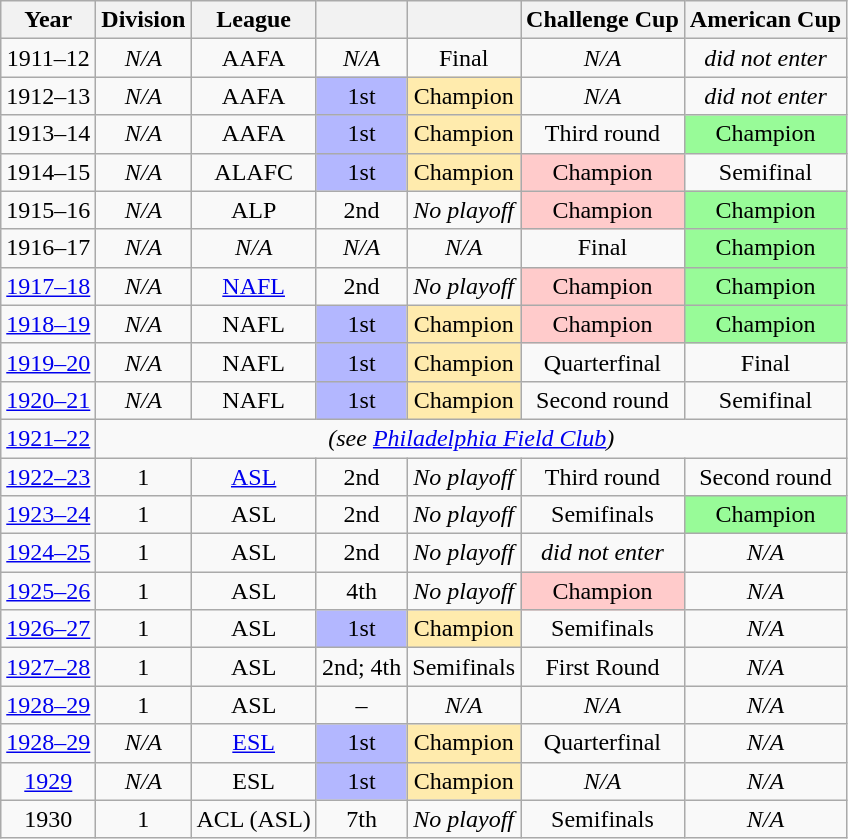<table class="wikitable" style="text-align:center">
<tr>
<th>Year</th>
<th>Division</th>
<th>League</th>
<th></th>
<th></th>
<th>Challenge Cup</th>
<th>American Cup</th>
</tr>
<tr>
<td>1911–12</td>
<td><em>N/A</em></td>
<td>AAFA </td>
<td><em>N/A</em></td>
<td>Final</td>
<td><em>N/A</em></td>
<td><em>did not enter</em></td>
</tr>
<tr>
<td>1912–13</td>
<td><em>N/A</em></td>
<td>AAFA</td>
<td style="background:#b3b7ff;">1st</td>
<td style="background:#ffebad;">Champion </td>
<td><em>N/A</em></td>
<td><em>did not enter</em></td>
</tr>
<tr>
<td>1913–14</td>
<td><em>N/A</em></td>
<td>AAFA</td>
<td style="background:#b3b7ff;">1st</td>
<td style="background:#ffebad;">Champion</td>
<td>Third round</td>
<td style="background:#98fb98;">Champion</td>
</tr>
<tr>
<td>1914–15</td>
<td><em>N/A</em></td>
<td>ALAFC</td>
<td style="background:#b3b7ff;">1st</td>
<td style="background:#ffebad;">Champion</td>
<td style="background:#ffcbcb;">Champion</td>
<td>Semifinal</td>
</tr>
<tr>
<td>1915–16</td>
<td><em>N/A</em></td>
<td>ALP</td>
<td>2nd</td>
<td><em>No playoff</em></td>
<td style="background:#ffcbcb;">Champion</td>
<td style="background:#98fb98;">Champion</td>
</tr>
<tr>
<td>1916–17</td>
<td><em>N/A</em></td>
<td><em>N/A</em></td>
<td><em>N/A</em></td>
<td><em>N/A</em></td>
<td>Final</td>
<td style="background:#98fb98;">Champion</td>
</tr>
<tr>
<td><a href='#'>1917–18</a></td>
<td><em>N/A</em></td>
<td><a href='#'>NAFL</a></td>
<td>2nd</td>
<td><em>No playoff</em></td>
<td style="background:#ffcbcb;">Champion</td>
<td style="background:#98fb98;">Champion</td>
</tr>
<tr>
<td><a href='#'>1918–19</a></td>
<td><em>N/A</em></td>
<td>NAFL</td>
<td style="background:#b3b7ff;">1st</td>
<td style="background:#ffebad;">Champion</td>
<td style="background:#ffcbcb;">Champion</td>
<td style="background:#98fb98;">Champion</td>
</tr>
<tr>
<td><a href='#'>1919–20</a></td>
<td><em>N/A</em></td>
<td>NAFL</td>
<td style="background:#b3b7ff;">1st</td>
<td style="background:#ffebad;">Champion</td>
<td>Quarterfinal</td>
<td>Final</td>
</tr>
<tr>
<td><a href='#'>1920–21</a></td>
<td><em>N/A</em></td>
<td>NAFL</td>
<td style="background:#b3b7ff;">1st</td>
<td style="background:#ffebad;">Champion</td>
<td>Second round</td>
<td>Semifinal</td>
</tr>
<tr>
<td><a href='#'>1921–22</a></td>
<td colspan=6><em>(see <a href='#'>Philadelphia Field Club</a>)</em></td>
</tr>
<tr>
<td><a href='#'>1922–23</a></td>
<td>1</td>
<td><a href='#'>ASL</a></td>
<td>2nd</td>
<td><em>No playoff</em></td>
<td>Third round</td>
<td>Second round</td>
</tr>
<tr>
<td><a href='#'>1923–24</a></td>
<td>1</td>
<td>ASL</td>
<td>2nd</td>
<td><em>No playoff</em></td>
<td>Semifinals</td>
<td style="background:#98fb98;">Champion</td>
</tr>
<tr>
<td><a href='#'>1924–25</a></td>
<td>1</td>
<td>ASL</td>
<td>2nd</td>
<td><em>No playoff</em></td>
<td><em>did not enter</em></td>
<td><em>N/A</em></td>
</tr>
<tr>
<td><a href='#'>1925–26</a></td>
<td>1</td>
<td>ASL</td>
<td>4th</td>
<td><em>No playoff</em></td>
<td style="background:#ffcbcb;">Champion</td>
<td><em>N/A</em></td>
</tr>
<tr>
<td><a href='#'>1926–27</a></td>
<td>1</td>
<td>ASL</td>
<td style="background:#b3b7ff;">1st</td>
<td style="background:#ffebad;">Champion</td>
<td>Semifinals</td>
<td><em>N/A</em></td>
</tr>
<tr>
<td><a href='#'>1927–28</a></td>
<td>1</td>
<td>ASL</td>
<td>2nd; 4th </td>
<td>Semifinals</td>
<td>First Round</td>
<td><em>N/A</em></td>
</tr>
<tr>
<td><a href='#'>1928–29</a></td>
<td>1</td>
<td>ASL</td>
<td>– </td>
<td><em>N/A</em></td>
<td><em>N/A</em></td>
<td><em>N/A</em></td>
</tr>
<tr>
<td><a href='#'>1928–29</a></td>
<td><em>N/A</em></td>
<td><a href='#'>ESL</a></td>
<td style="background:#b3b7ff;">1st</td>
<td style="background:#ffebad;">Champion</td>
<td>Quarterfinal</td>
<td><em>N/A</em></td>
</tr>
<tr>
<td><a href='#'>1929</a></td>
<td><em>N/A</em></td>
<td>ESL</td>
<td style="background:#b3b7ff;">1st</td>
<td style="background:#ffebad;">Champion</td>
<td><em>N/A</em></td>
<td><em>N/A</em></td>
</tr>
<tr>
<td>1930</td>
<td>1</td>
<td>ACL (ASL)</td>
<td>7th </td>
<td><em>No playoff</em></td>
<td>Semifinals</td>
<td><em>N/A</em></td>
</tr>
</table>
